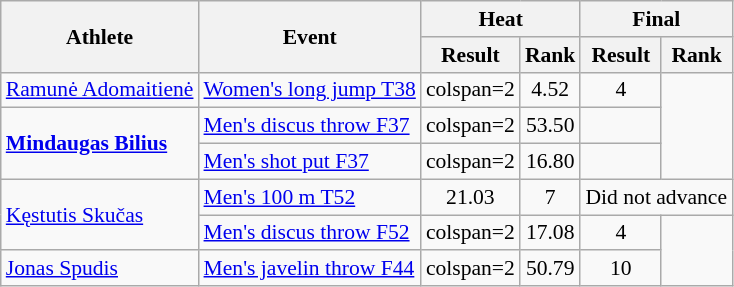<table class=wikitable style="font-size:90%;">
<tr>
<th rowspan="2">Athlete</th>
<th rowspan="2">Event</th>
<th colspan="2">Heat</th>
<th colspan="2">Final</th>
</tr>
<tr>
<th>Result</th>
<th>Rank</th>
<th>Result</th>
<th>Rank</th>
</tr>
<tr>
<td><a href='#'>Ramunė Adomaitienė</a></td>
<td><a href='#'>Women's long jump T38</a></td>
<td>colspan=2 </td>
<td align=center>4.52</td>
<td align=center>4</td>
</tr>
<tr>
<td rowspan=2><strong><a href='#'>Mindaugas Bilius</a></strong></td>
<td><a href='#'>Men's discus throw F37</a></td>
<td>colspan=2 </td>
<td align=center>53.50</td>
<td align=center></td>
</tr>
<tr>
<td><a href='#'>Men's shot put F37</a></td>
<td>colspan=2 </td>
<td align=center>16.80</td>
<td align=center></td>
</tr>
<tr>
<td rowspan=2><a href='#'>Kęstutis Skučas</a></td>
<td><a href='#'>Men's 100 m T52</a></td>
<td align=center>21.03</td>
<td align=center>7</td>
<td colspan=2>Did not advance</td>
</tr>
<tr>
<td><a href='#'>Men's discus throw F52</a></td>
<td>colspan=2 </td>
<td align=center>17.08</td>
<td align=center>4</td>
</tr>
<tr>
<td><a href='#'>Jonas Spudis</a></td>
<td><a href='#'>Men's javelin throw F44</a></td>
<td>colspan=2 </td>
<td align=center>50.79</td>
<td align=center>10</td>
</tr>
</table>
